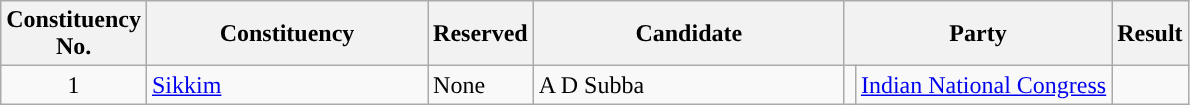<table class= "wikitable sortable">
<tr>
<th>Constituency <br> No.</th>
<th style="width:180px;">Constituency</th>
<th>Reserved</th>
<th style="width:200px;">Candidate</th>
<th colspan=2>Party</th>
<th>Result</th>
</tr>
<tr>
<td align="center">1</td>
<td><a href='#'>Sikkim</a></td>
<td>None</td>
<td>A D Subba</td>
<td></td>
<td><a href='#'>Indian National Congress</a></td>
<td></td>
</tr>
</table>
